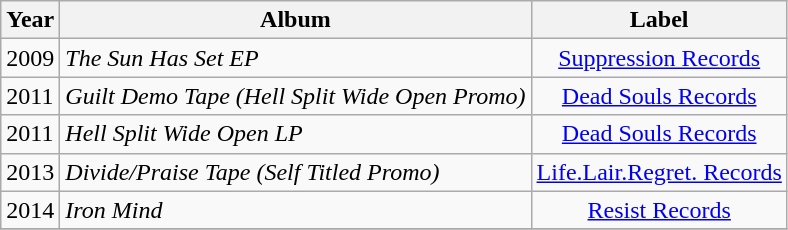<table class="wikitable">
<tr>
<th>Year</th>
<th>Album</th>
<th>Label</th>
</tr>
<tr>
<td>2009</td>
<td><em>The Sun Has Set EP</em></td>
<td style="text-align:center;"><a href='#'>Suppression Records</a></td>
</tr>
<tr>
<td>2011</td>
<td><em>Guilt Demo Tape (Hell Split Wide Open Promo)</em></td>
<td style="text-align:center;"><a href='#'>Dead Souls Records</a></td>
</tr>
<tr>
<td>2011</td>
<td><em>Hell Split Wide Open LP</em></td>
<td style="text-align:center;"><a href='#'>Dead Souls Records</a></td>
</tr>
<tr>
<td>2013</td>
<td><em>Divide/Praise Tape (Self Titled Promo)</em></td>
<td style="text-align:center;"><a href='#'>Life.Lair.Regret. Records</a></td>
</tr>
<tr>
<td>2014</td>
<td><em>Iron Mind</em></td>
<td style="text-align:center;"><a href='#'>Resist Records</a></td>
</tr>
<tr>
</tr>
</table>
